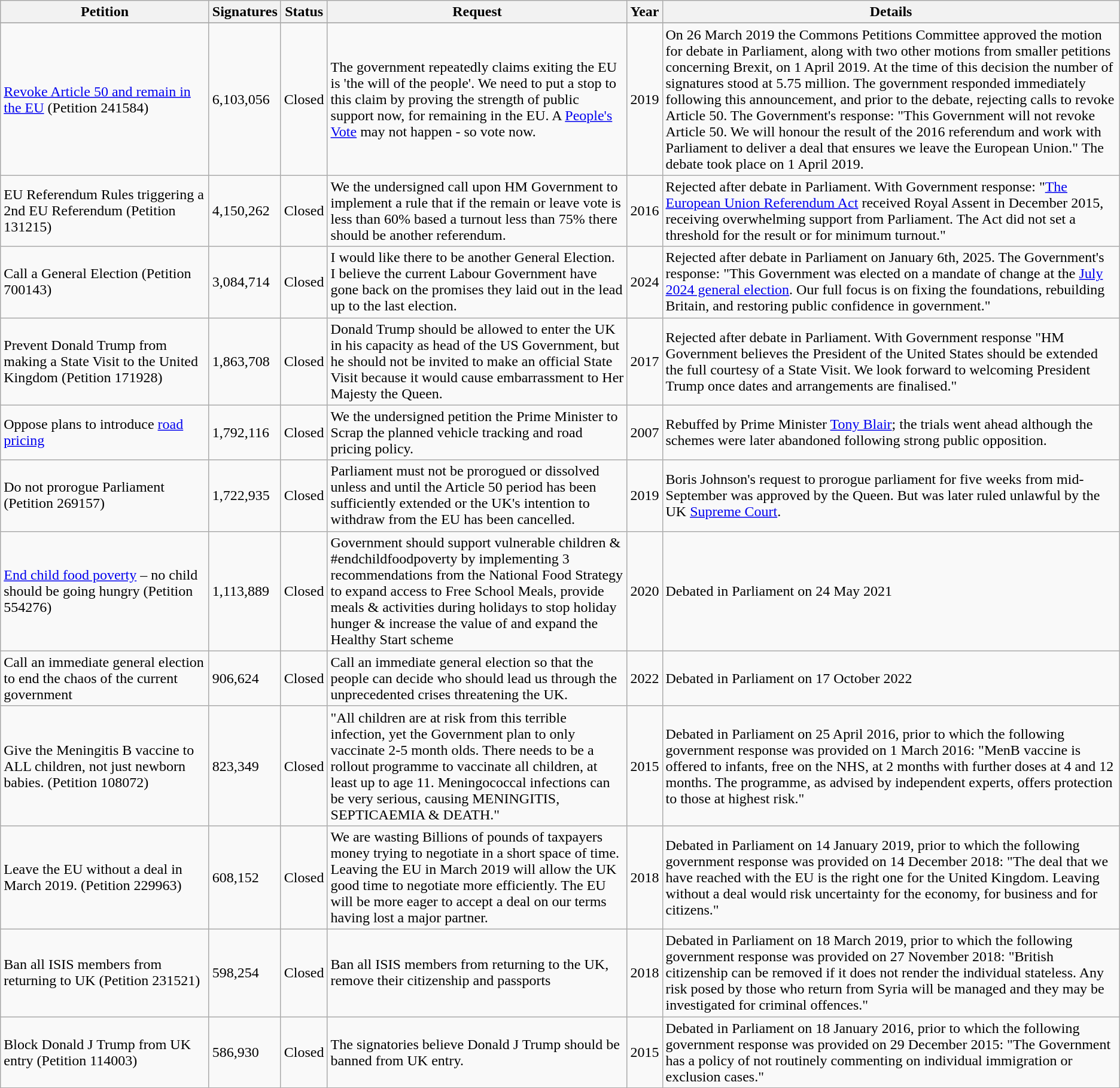<table class="wikitable sortable" border="1" style="text-align:left">
<tr>
<th width="225px">Petition</th>
<th>Signatures</th>
<th>Status</th>
<th class=unsortable>Request</th>
<th>Year</th>
<th class=unsortable>Details</th>
</tr>
<tr align="">
</tr>
<tr>
<td><a href='#'>Revoke Article 50 and remain in the EU</a> (Petition 241584)</td>
<td>6,103,056</td>
<td>Closed</td>
<td>The government repeatedly claims exiting the EU is 'the will of the people'. We need to put a stop to this claim by proving the strength of public support now, for remaining in the EU. A <a href='#'>People's Vote</a> may not happen - so vote now.</td>
<td>2019</td>
<td>On 26 March 2019 the Commons Petitions Committee approved the motion for debate in Parliament, along with two other motions from smaller petitions concerning Brexit, on 1 April 2019. At the time of this decision the number of signatures stood at 5.75 million. The government responded immediately following this announcement, and prior to the debate, rejecting calls to revoke Article 50. The Government's response: "This Government will not revoke Article 50. We will honour the result of the 2016 referendum and work with Parliament to deliver a deal that ensures we leave the European Union." The debate took place on 1 April 2019.</td>
</tr>
<tr>
<td>EU Referendum Rules triggering a 2nd EU Referendum (Petition 131215)</td>
<td>4,150,262</td>
<td>Closed</td>
<td>We the undersigned call upon HM Government to implement a rule that if the remain or leave vote is less than 60% based a turnout less than 75% there should be another referendum.</td>
<td>2016</td>
<td>Rejected after debate in Parliament. With Government response: "<a href='#'>The European Union Referendum Act</a> received Royal Assent in December 2015, receiving overwhelming support from Parliament. The Act did not set a threshold for the result or for minimum turnout."</td>
</tr>
<tr>
<td>Call a General Election (Petition 700143)</td>
<td>3,084,714</td>
<td>Closed</td>
<td>I would like there to be another General Election.<br>I believe the current Labour Government have gone back on the promises they laid out in the lead up to the last election.</td>
<td>2024</td>
<td>Rejected after debate in Parliament on January 6th, 2025. The Government's response: "This Government was elected on a mandate of change at the <a href='#'>July 2024 general election</a>. Our full focus is on fixing the foundations, rebuilding Britain, and restoring public confidence in government."</td>
</tr>
<tr>
<td>Prevent Donald Trump from making a State Visit to the United Kingdom (Petition 171928)</td>
<td>1,863,708</td>
<td>Closed</td>
<td>Donald Trump should be allowed to enter the UK in his capacity as head of the US Government, but he should not be invited to make an official State Visit because it would cause embarrassment to Her Majesty the Queen.</td>
<td>2017</td>
<td>Rejected after debate in Parliament. With Government response "HM Government believes the President of the United States should be extended the full courtesy of a State Visit. We look forward to welcoming President Trump once dates and arrangements are finalised."</td>
</tr>
<tr>
<td>Oppose plans to introduce <a href='#'>road pricing</a></td>
<td>1,792,116</td>
<td>Closed</td>
<td>We the undersigned petition the Prime Minister to Scrap the planned vehicle tracking and road pricing policy.</td>
<td>2007</td>
<td>Rebuffed by Prime Minister <a href='#'>Tony Blair</a>; the trials went ahead although the schemes were later abandoned following strong public opposition.</td>
</tr>
<tr>
<td>Do not prorogue Parliament (Petition 269157)</td>
<td>1,722,935</td>
<td>Closed</td>
<td>Parliament must not be prorogued or dissolved unless and until the Article 50 period has been sufficiently extended or the UK's intention to withdraw from the EU has been cancelled.</td>
<td>2019</td>
<td>Boris Johnson's request to prorogue parliament for five weeks from mid-September was approved by the Queen. But was later ruled unlawful by the UK <a href='#'>Supreme Court</a>.</td>
</tr>
<tr>
<td><a href='#'>End child food poverty</a> – no child should be going hungry (Petition 554276)</td>
<td>1,113,889</td>
<td>Closed</td>
<td>Government should support vulnerable children & #endchildfoodpoverty by implementing 3 recommendations from the National Food Strategy to expand access to Free School Meals, provide meals & activities during holidays to stop holiday hunger & increase the value of and expand the Healthy Start scheme</td>
<td>2020</td>
<td>Debated in Parliament on 24 May 2021</td>
</tr>
<tr>
<td>Call an immediate general election to end the chaos of the current government</td>
<td>906,624</td>
<td>Closed</td>
<td>Call an immediate general election so that the people can decide who should lead us through the unprecedented crises threatening the UK.</td>
<td>2022</td>
<td>Debated in Parliament on 17 October 2022</td>
</tr>
<tr>
<td>Give the Meningitis B vaccine to ALL children, not just newborn babies. (Petition 108072)</td>
<td>823,349</td>
<td>Closed</td>
<td>"All children are at risk from this terrible infection, yet the Government plan to only vaccinate 2-5 month olds. There needs to be a rollout programme to vaccinate all children, at least up to age 11. Meningococcal infections can be very serious, causing MENINGITIS, SEPTICAEMIA & DEATH."</td>
<td>2015</td>
<td>Debated in Parliament on 25 April 2016, prior to which the following government response was provided on 1 March 2016: "MenB vaccine is offered to infants, free on the NHS, at 2 months with further doses at 4 and 12 months. The programme, as advised by independent experts, offers protection to those at highest risk."</td>
</tr>
<tr>
<td>Leave the EU without a deal in March 2019. (Petition 229963)</td>
<td>608,152</td>
<td>Closed</td>
<td>We are wasting Billions of pounds of taxpayers money trying to negotiate in a short space of time. Leaving the EU in March 2019 will allow the UK good time to negotiate more efficiently. The EU will be more eager to accept a deal on our terms having lost a major partner.</td>
<td>2018</td>
<td>Debated in Parliament on 14 January 2019, prior to which the following government response was provided on 14 December 2018: "The deal that we have reached with the EU is the right one for the United Kingdom. Leaving without a deal would risk uncertainty for the economy, for business and for citizens."</td>
</tr>
<tr>
<td>Ban all ISIS members from returning to UK (Petition 231521)</td>
<td>598,254</td>
<td>Closed</td>
<td>Ban all ISIS members from returning to the UK, remove their citizenship and passports</td>
<td>2018</td>
<td>Debated in Parliament on 18 March 2019, prior to which the following government response was provided on 27 November 2018: "British citizenship can be removed if it does not render the individual stateless. Any risk posed by those who return from Syria will be managed and they may be investigated for criminal offences."</td>
</tr>
<tr>
<td>Block Donald J Trump from UK entry (Petition 114003)</td>
<td>586,930</td>
<td>Closed</td>
<td>The signatories believe Donald J Trump should be banned from UK entry.</td>
<td>2015</td>
<td>Debated in Parliament on 18 January 2016, prior to which the following government response was provided on 29 December 2015: "The Government has a policy of not routinely commenting on individual immigration or exclusion cases."</td>
</tr>
</table>
